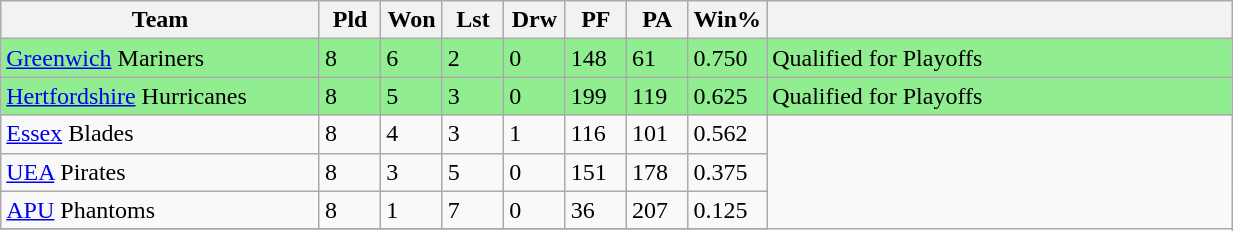<table class="wikitable" width=65%">
<tr>
<th width=26%>Team</th>
<th width=5%>Pld</th>
<th width=5%>Won</th>
<th width=5%>Lst</th>
<th width=5%>Drw</th>
<th width=5%>PF</th>
<th width=5%>PA</th>
<th width=6%>Win%</th>
<th width=38%></th>
</tr>
<tr style="background:lightgreen">
<td><a href='#'>Greenwich</a> Mariners</td>
<td>8</td>
<td>6</td>
<td>2</td>
<td>0</td>
<td>148</td>
<td>61</td>
<td>0.750</td>
<td>Qualified for Playoffs</td>
</tr>
<tr style="background:lightgreen">
<td><a href='#'>Hertfordshire</a> Hurricanes</td>
<td>8</td>
<td>5</td>
<td>3</td>
<td>0</td>
<td>199</td>
<td>119</td>
<td>0.625</td>
<td>Qualified for Playoffs</td>
</tr>
<tr>
<td><a href='#'>Essex</a> Blades</td>
<td>8</td>
<td>4</td>
<td>3</td>
<td>1</td>
<td>116</td>
<td>101</td>
<td>0.562</td>
</tr>
<tr>
<td><a href='#'>UEA</a> Pirates</td>
<td>8</td>
<td>3</td>
<td>5</td>
<td>0</td>
<td>151</td>
<td>178</td>
<td>0.375</td>
</tr>
<tr>
<td><a href='#'>APU</a> Phantoms</td>
<td>8</td>
<td>1</td>
<td>7</td>
<td>0</td>
<td>36</td>
<td>207</td>
<td>0.125</td>
</tr>
<tr>
</tr>
</table>
